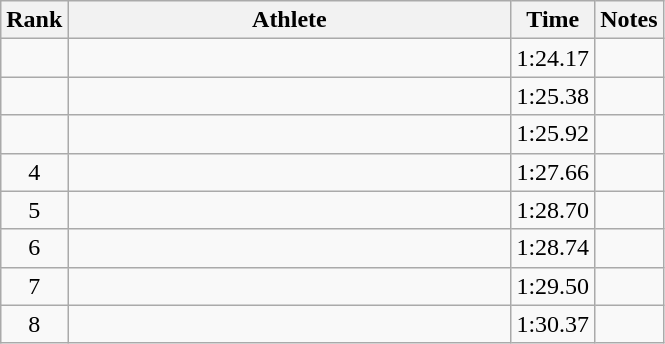<table class="wikitable" style="text-align:center">
<tr>
<th>Rank</th>
<th Style="width:18em">Athlete</th>
<th>Time</th>
<th>Notes</th>
</tr>
<tr>
<td></td>
<td style="text-align:left"></td>
<td>1:24.17</td>
<td></td>
</tr>
<tr>
<td></td>
<td style="text-align:left"></td>
<td>1:25.38</td>
<td></td>
</tr>
<tr>
<td></td>
<td style="text-align:left"></td>
<td>1:25.92</td>
<td></td>
</tr>
<tr>
<td>4</td>
<td style="text-align:left"></td>
<td>1:27.66</td>
<td></td>
</tr>
<tr>
<td>5</td>
<td style="text-align:left"></td>
<td>1:28.70</td>
<td></td>
</tr>
<tr>
<td>6</td>
<td style="text-align:left"></td>
<td>1:28.74</td>
<td></td>
</tr>
<tr>
<td>7</td>
<td style="text-align:left"></td>
<td>1:29.50</td>
<td></td>
</tr>
<tr>
<td>8</td>
<td style="text-align:left"></td>
<td>1:30.37</td>
<td></td>
</tr>
</table>
